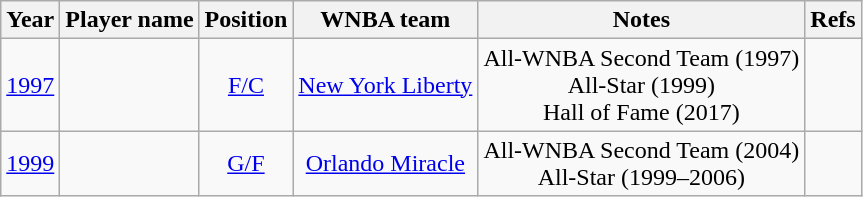<table class="wikitable sortable">
<tr>
<th scope="col">Year</th>
<th scope="col">Player name</th>
<th scope="col">Position</th>
<th scope="col">WNBA team</th>
<th scope="col" class="unsortable">Notes</th>
<th scope="col" class="unsortable">Refs</th>
</tr>
<tr>
<td align="center"><a href='#'>1997</a></td>
<td align="center" scope = "row"></td>
<td align="center"><a href='#'>F/C</a></td>
<td align="center"><a href='#'>New York Liberty</a></td>
<td align="center">All-WNBA Second Team (1997)<br>All-Star (1999)<br>Hall of Fame (2017)</td>
<td align="center"></td>
</tr>
<tr>
<td align="center"><a href='#'>1999</a></td>
<td align="center" scope = "row"></td>
<td align="center"><a href='#'>G/F</a></td>
<td align="center"><a href='#'>Orlando Miracle</a></td>
<td align="center">All-WNBA Second Team (2004)<br>All-Star (1999–2006)</td>
<td align="center"></td>
</tr>
</table>
